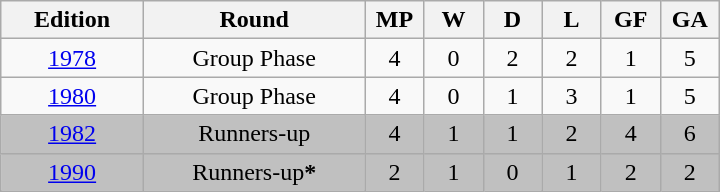<table class="wikitable" style="text-align:center; width:30em;">
<tr>
<th>Edition</th>
<th>Round</th>
<th style="width:2em;">MP</th>
<th style="width:2em;">W</th>
<th style="width:2em;">D</th>
<th style="width:2em;">L</th>
<th style="width:2em;">GF</th>
<th style="width:2em;">GA</th>
</tr>
<tr>
<td> <a href='#'>1978</a></td>
<td>Group Phase</td>
<td>4</td>
<td>0</td>
<td>2</td>
<td>2</td>
<td>1</td>
<td>5</td>
</tr>
<tr>
<td> <a href='#'>1980</a></td>
<td>Group Phase</td>
<td>4</td>
<td>0</td>
<td>1</td>
<td>3</td>
<td>1</td>
<td>5</td>
</tr>
<tr style="background:Silver;">
<td> <a href='#'>1982</a></td>
<td>Runners-up</td>
<td>4</td>
<td>1</td>
<td>1</td>
<td>2</td>
<td>4</td>
<td>6</td>
</tr>
<tr style="background:Silver;">
<td> <a href='#'>1990</a></td>
<td>Runners-up<strong>*</strong></td>
<td>2</td>
<td>1</td>
<td>0</td>
<td>1</td>
<td>2</td>
<td>2</td>
</tr>
</table>
